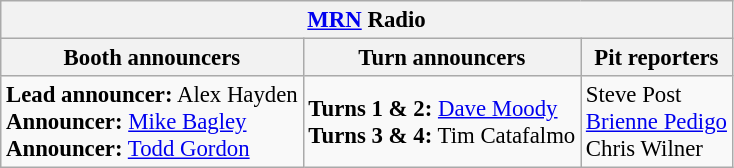<table class="wikitable" style="font-size: 95%">
<tr>
<th colspan="3"><a href='#'>MRN</a> Radio</th>
</tr>
<tr>
<th>Booth announcers</th>
<th>Turn announcers</th>
<th>Pit reporters</th>
</tr>
<tr>
<td><strong>Lead announcer:</strong> Alex Hayden<br><strong>Announcer:</strong> <a href='#'>Mike Bagley</a><br><strong>Announcer:</strong> <a href='#'>Todd Gordon</a></td>
<td><strong>Turns 1 & 2:</strong> <a href='#'>Dave Moody</a><br><strong>Turns 3 & 4:</strong> Tim Catafalmo</td>
<td>Steve Post<br><a href='#'>Brienne Pedigo</a><br>Chris Wilner</td>
</tr>
</table>
